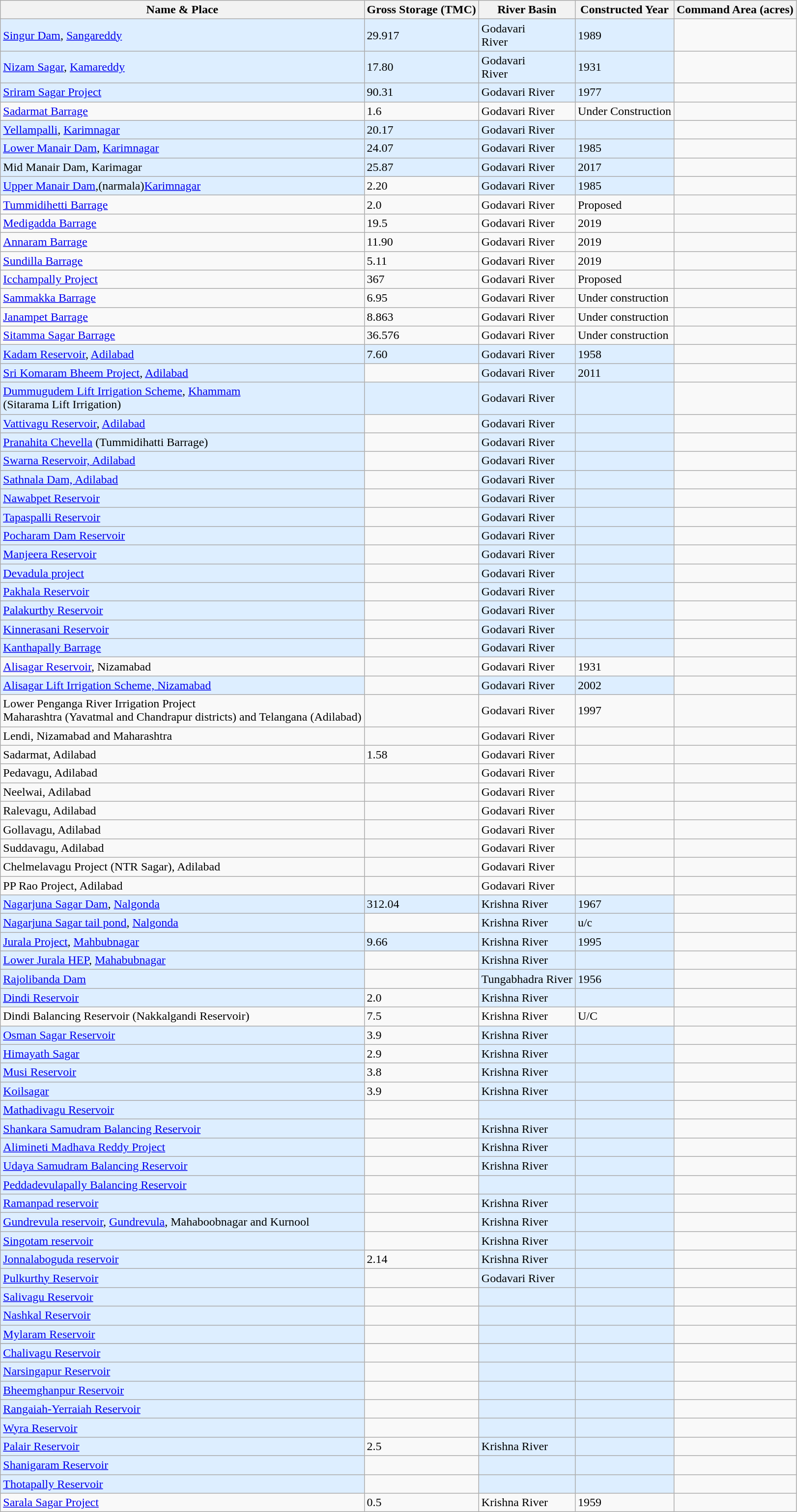<table class="wikitable sortable mw-collapsible">
<tr>
<th bgcolor=#cccccc><strong>Name & Place</strong></th>
<th>Gross Storage (TMC)</th>
<th bgcolor="#cccccc">River Basin</th>
<th bgcolor=#cccccc><strong>Constructed Year</strong></th>
<th>Command Area (acres)</th>
</tr>
<tr>
<td bgcolor="#DDEEFF"><a href='#'>Singur Dam</a>, <a href='#'>Sangareddy</a></td>
<td bgcolor="#DDEEFF">29.917</td>
<td bgcolor="#DDEEFF">Godavari<br>River</td>
<td bgcolor="#DDEEFF">1989</td>
<td></td>
</tr>
<tr>
<td bgcolor="#DDEEFF"><a href='#'>Nizam Sagar</a>, <a href='#'>Kamareddy</a></td>
<td bgcolor="#DDEEFF">17.80</td>
<td bgcolor="#DDEEFF">Godavari<br>River</td>
<td bgcolor="#DDEEFF">1931</td>
<td></td>
</tr>
<tr>
<td bgcolor="#DDEEFF"><a href='#'>Sriram Sagar Project</a></td>
<td bgcolor="#DDEEFF">90.31</td>
<td bgcolor="#DDEEFF">Godavari River</td>
<td bgcolor="#DDEEFF">1977</td>
<td></td>
</tr>
<tr>
<td><a href='#'>Sadarmat Barrage</a></td>
<td>1.6</td>
<td>Godavari River</td>
<td>Under Construction</td>
<td></td>
</tr>
<tr>
<td bgcolor="#DDEEFF"><a href='#'>Yellampalli</a>, <a href='#'>Karimnagar</a></td>
<td bgcolor="#DDEEFF">20.17</td>
<td bgcolor="#DDEEFF">Godavari River</td>
<td bgcolor="#DDEEFF"></td>
<td></td>
</tr>
<tr>
<td bgcolor="#DDEEFF"><a href='#'>Lower Manair Dam</a>, <a href='#'>Karimnagar</a></td>
<td bgcolor="#DDEEFF">24.07</td>
<td bgcolor="#DDEEFF">Godavari River</td>
<td bgcolor="#DDEEFF">1985</td>
<td></td>
</tr>
<tr>
<td bgcolor="#DDEEFF">Mid Manair Dam, Karimagar</td>
<td bgcolor="#DDEEFF">25.87</td>
<td bgcolor="#DDEEFF">Godavari River</td>
<td bgcolor="#DDEEFF">2017</td>
<td></td>
</tr>
<tr>
<td bgcolor="#DDEEFF"><a href='#'>Upper Manair Dam</a>,(narmala)<a href='#'>Karimnagar</a></td>
<td>2.20</td>
<td bgcolor="#DDEEFF">Godavari River</td>
<td bgcolor="#DDEEFF">1985</td>
<td></td>
</tr>
<tr>
<td><a href='#'>Tummidihetti Barrage</a></td>
<td>2.0</td>
<td>Godavari River</td>
<td>Proposed</td>
<td></td>
</tr>
<tr>
<td><a href='#'>Medigadda Barrage</a></td>
<td>19.5</td>
<td>Godavari River</td>
<td>2019</td>
<td></td>
</tr>
<tr>
<td><a href='#'>Annaram Barrage</a></td>
<td>11.90</td>
<td>Godavari River</td>
<td>2019</td>
<td></td>
</tr>
<tr>
<td><a href='#'>Sundilla Barrage</a></td>
<td>5.11</td>
<td>Godavari River</td>
<td>2019</td>
<td></td>
</tr>
<tr>
<td><a href='#'>Icchampally Project</a></td>
<td>367</td>
<td>Godavari River</td>
<td>Proposed</td>
<td></td>
</tr>
<tr>
<td><a href='#'>Sammakka Barrage</a></td>
<td>6.95</td>
<td>Godavari River</td>
<td>Under construction</td>
<td></td>
</tr>
<tr>
<td><a href='#'>Janampet Barrage</a></td>
<td>8.863</td>
<td>Godavari River</td>
<td>Under construction</td>
<td></td>
</tr>
<tr>
<td><a href='#'>Sitamma Sagar Barrage</a></td>
<td>36.576</td>
<td>Godavari River</td>
<td>Under construction</td>
<td></td>
</tr>
<tr>
<td bgcolor="#DDEEFF"><a href='#'>Kadam Reservoir</a>, <a href='#'>Adilabad</a></td>
<td bgcolor="#DDEEFF">7.60</td>
<td bgcolor="#DDEEFF">Godavari River</td>
<td bgcolor="#DDEEFF">1958</td>
<td></td>
</tr>
<tr>
<td bgcolor="#DDEEFF"><a href='#'>Sri Komaram Bheem Project</a>, <a href='#'>Adilabad</a></td>
<td></td>
<td bgcolor="#DDEEFF">Godavari River</td>
<td bgcolor="#DDEEFF">2011</td>
<td></td>
</tr>
<tr>
<td bgcolor="#DDEEFF"><a href='#'>Dummugudem Lift Irrigation Scheme</a>, <a href='#'>Khammam</a><br>(Sitarama Lift Irrigation)</td>
<td bgcolor="#DDEEFF"></td>
<td bgcolor="#DDEEFF">Godavari River</td>
<td bgcolor="#DDEEFF"></td>
<td></td>
</tr>
<tr>
<td bgcolor="#DDEEFF"><a href='#'>Vattivagu Reservoir</a>, <a href='#'>Adilabad</a></td>
<td></td>
<td bgcolor="#DDEEFF">Godavari River</td>
<td bgcolor="#DDEEFF"></td>
<td></td>
</tr>
<tr>
<td bgcolor="#DDEEFF"><a href='#'>Pranahita Chevella</a> (Tummidihatti Barrage)</td>
<td></td>
<td bgcolor="#DDEEFF">Godavari River</td>
<td bgcolor="#DDEEFF"></td>
<td></td>
</tr>
<tr>
<td bgcolor="#DDEEFF"><a href='#'>Swarna Reservoir, Adilabad</a></td>
<td></td>
<td bgcolor="#DDEEFF">Godavari River</td>
<td bgcolor="#DDEEFF"></td>
<td></td>
</tr>
<tr>
<td bgcolor="#DDEEFF"><a href='#'>Sathnala Dam, Adilabad</a></td>
<td></td>
<td bgcolor="#DDEEFF">Godavari River</td>
<td bgcolor="#DDEEFF"></td>
<td></td>
</tr>
<tr>
<td bgcolor="#DDEEFF"><a href='#'>Nawabpet Reservoir</a></td>
<td></td>
<td bgcolor="#DDEEFF">Godavari River</td>
<td bgcolor="#DDEEFF"></td>
<td></td>
</tr>
<tr>
<td bgcolor="#DDEEFF"><a href='#'>Tapaspalli Reservoir</a></td>
<td></td>
<td bgcolor="#DDEEFF">Godavari River</td>
<td bgcolor="#DDEEFF"></td>
<td></td>
</tr>
<tr>
<td bgcolor="#DDEEFF"><a href='#'>Pocharam Dam Reservoir</a></td>
<td></td>
<td bgcolor="#DDEEFF">Godavari River</td>
<td bgcolor="#DDEEFF"></td>
<td></td>
</tr>
<tr>
<td bgcolor="#DDEEFF"><a href='#'>Manjeera Reservoir</a></td>
<td></td>
<td bgcolor="#DDEEFF">Godavari River</td>
<td bgcolor="#DDEEFF"></td>
<td></td>
</tr>
<tr>
<td bgcolor="#DDEEFF"><a href='#'>Devadula project</a></td>
<td></td>
<td bgcolor="#DDEEFF">Godavari River</td>
<td bgcolor="#DDEEFF"></td>
<td></td>
</tr>
<tr>
<td bgcolor="#DDEEFF"><a href='#'>Pakhala Reservoir</a></td>
<td></td>
<td bgcolor="#DDEEFF">Godavari River</td>
<td bgcolor="#DDEEFF"></td>
<td></td>
</tr>
<tr>
<td bgcolor="#DDEEFF"><a href='#'>Palakurthy Reservoir</a></td>
<td></td>
<td bgcolor="#DDEEFF">Godavari River</td>
<td bgcolor="#DDEEFF"></td>
<td></td>
</tr>
<tr>
<td bgcolor="#DDEEFF"><a href='#'>Kinnerasani Reservoir</a></td>
<td></td>
<td bgcolor="#DDEEFF">Godavari River</td>
<td bgcolor="#DDEEFF"></td>
<td></td>
</tr>
<tr>
<td bgcolor="#DDEEFF"><a href='#'>Kanthapally Barrage</a></td>
<td></td>
<td bgcolor="#DDEEFF">Godavari River</td>
<td bgcolor="#DDEEFF"></td>
<td></td>
</tr>
<tr>
<td><a href='#'>Alisagar Reservoir</a>, Nizamabad</td>
<td></td>
<td>Godavari River</td>
<td>1931</td>
<td></td>
</tr>
<tr>
<td bgcolor="#DDEEFF"><a href='#'>Alisagar Lift Irrigation Scheme, Nizamabad</a></td>
<td></td>
<td bgcolor="#DDEEFF">Godavari River</td>
<td bgcolor="#DDEEFF">2002</td>
<td></td>
</tr>
<tr>
<td>Lower Penganga River Irrigation Project<br>Maharashtra (Yavatmal and Chandrapur districts) and Telangana (Adilabad)</td>
<td></td>
<td>Godavari River</td>
<td>1997</td>
<td></td>
</tr>
<tr>
<td>Lendi, Nizamabad and Maharashtra</td>
<td></td>
<td>Godavari River</td>
<td></td>
<td></td>
</tr>
<tr>
<td>Sadarmat, Adilabad</td>
<td>1.58</td>
<td>Godavari River</td>
<td></td>
<td></td>
</tr>
<tr>
<td>Pedavagu, Adilabad</td>
<td></td>
<td>Godavari River</td>
<td></td>
<td></td>
</tr>
<tr>
<td>Neelwai, Adilabad</td>
<td></td>
<td>Godavari River</td>
<td></td>
<td></td>
</tr>
<tr>
<td>Ralevagu, Adilabad</td>
<td></td>
<td>Godavari River</td>
<td></td>
<td></td>
</tr>
<tr>
<td>Gollavagu, Adilabad</td>
<td></td>
<td>Godavari River</td>
<td></td>
<td></td>
</tr>
<tr>
<td>Suddavagu, Adilabad</td>
<td></td>
<td>Godavari River</td>
<td></td>
<td></td>
</tr>
<tr>
<td>Chelmelavagu Project (NTR Sagar), Adilabad</td>
<td></td>
<td>Godavari River</td>
<td></td>
<td></td>
</tr>
<tr>
<td>PP Rao Project, Adilabad</td>
<td></td>
<td>Godavari River</td>
<td></td>
<td></td>
</tr>
<tr>
<td bgcolor="#DDEEFF"><a href='#'>Nagarjuna Sagar Dam</a>, <a href='#'>Nalgonda</a></td>
<td bgcolor="#DDEEFF">312.04</td>
<td bgcolor="#DDEEFF">Krishna River</td>
<td bgcolor="#DDEEFF">1967</td>
<td></td>
</tr>
<tr>
<td bgcolor=#DDEEFF><a href='#'>Nagarjuna Sagar tail pond</a>, <a href='#'>Nalgonda</a></td>
<td></td>
<td bgcolor="#DDEEFF">Krishna River</td>
<td bgcolor=#DDEEFF>u/c</td>
<td></td>
</tr>
<tr>
<td bgcolor=#DDEEFF><a href='#'>Jurala Project</a>, <a href='#'>Mahbubnagar</a></td>
<td bgcolor="#DDEEFF">9.66</td>
<td bgcolor="#DDEEFF">Krishna River</td>
<td bgcolor=#DDEEFF>1995</td>
<td></td>
</tr>
<tr>
<td bgcolor=#DDEEFF><a href='#'>Lower Jurala HEP</a>, <a href='#'>Mahabubnagar</a></td>
<td></td>
<td bgcolor="#DDEEFF">Krishna River</td>
<td bgcolor=#DDEEFF></td>
<td></td>
</tr>
<tr>
<td bgcolor=#DDEEFF><a href='#'>Rajolibanda Dam</a></td>
<td></td>
<td bgcolor="#DDEEFF">Tungabhadra River</td>
<td bgcolor=#DDEEFF>1956</td>
<td></td>
</tr>
<tr>
<td bgcolor=#DDEEFF><a href='#'>Dindi Reservoir</a></td>
<td>2.0</td>
<td bgcolor="#DDEEFF">Krishna River</td>
<td bgcolor=#DDEEFF></td>
<td></td>
</tr>
<tr>
<td>Dindi Balancing Reservoir (Nakkalgandi Reservoir)</td>
<td>7.5</td>
<td>Krishna River</td>
<td>U/C</td>
<td></td>
</tr>
<tr>
<td bgcolor=#DDEEFF><a href='#'>Osman Sagar Reservoir</a></td>
<td>3.9</td>
<td bgcolor="#DDEEFF">Krishna River</td>
<td bgcolor=#DDEEFF></td>
<td></td>
</tr>
<tr>
<td bgcolor=#DDEEFF><a href='#'>Himayath Sagar</a></td>
<td>2.9</td>
<td bgcolor="#DDEEFF">Krishna River</td>
<td bgcolor=#DDEEFF></td>
<td></td>
</tr>
<tr>
<td bgcolor=#DDEEFF><a href='#'>Musi Reservoir</a></td>
<td>3.8</td>
<td bgcolor="#DDEEFF">Krishna River</td>
<td bgcolor=#DDEEFF></td>
<td></td>
</tr>
<tr>
<td bgcolor=#DDEEFF><a href='#'>Koilsagar</a></td>
<td>3.9</td>
<td bgcolor="#DDEEFF">Krishna River</td>
<td bgcolor=#DDEEFF></td>
<td></td>
</tr>
<tr>
<td bgcolor=#DDEEFF><a href='#'>Mathadivagu Reservoir</a></td>
<td></td>
<td bgcolor="#DDEEFF"></td>
<td bgcolor=#DDEEFF></td>
<td></td>
</tr>
<tr>
<td bgcolor=#DDEEFF><a href='#'>Shankara Samudram Balancing Reservoir</a></td>
<td></td>
<td bgcolor="#DDEEFF">Krishna River</td>
<td bgcolor=#DDEEFF></td>
<td></td>
</tr>
<tr>
<td bgcolor=#DDEEFF><a href='#'>Alimineti Madhava Reddy Project</a></td>
<td></td>
<td bgcolor="#DDEEFF">Krishna River</td>
<td bgcolor=#DDEEFF></td>
<td></td>
</tr>
<tr>
<td bgcolor=#DDEEFF><a href='#'>Udaya Samudram Balancing Reservoir</a></td>
<td></td>
<td bgcolor="#DDEEFF">Krishna River</td>
<td bgcolor=#DDEEFF></td>
<td></td>
</tr>
<tr>
<td bgcolor=#DDEEFF><a href='#'>Peddadevulapally Balancing Reservoir</a></td>
<td></td>
<td bgcolor="#DDEEFF"></td>
<td bgcolor=#DDEEFF></td>
<td></td>
</tr>
<tr>
<td bgcolor=#DDEEFF><a href='#'>Ramanpad reservoir</a></td>
<td></td>
<td bgcolor="#DDEEFF">Krishna River</td>
<td bgcolor=#DDEEFF></td>
<td></td>
</tr>
<tr>
<td bgcolor=#DDEEFF><a href='#'>Gundrevula reservoir</a>, <a href='#'>Gundrevula</a>, Mahaboobnagar and Kurnool</td>
<td></td>
<td bgcolor="#DDEEFF">Krishna River</td>
<td bgcolor=#DDEEFF></td>
<td></td>
</tr>
<tr>
<td bgcolor=#DDEEFF><a href='#'>Singotam reservoir</a></td>
<td></td>
<td bgcolor="#DDEEFF">Krishna River</td>
<td bgcolor=#DDEEFF></td>
<td></td>
</tr>
<tr>
<td bgcolor=#DDEEFF><a href='#'>Jonnalaboguda reservoir</a></td>
<td>2.14</td>
<td bgcolor="#DDEEFF">Krishna River</td>
<td bgcolor=#DDEEFF></td>
<td></td>
</tr>
<tr>
<td bgcolor=#DDEEFF><a href='#'>Pulkurthy Reservoir</a></td>
<td></td>
<td bgcolor="#DDEEFF">Godavari River</td>
<td bgcolor=#DDEEFF></td>
<td></td>
</tr>
<tr>
<td bgcolor=#DDEEFF><a href='#'>Salivagu Reservoir</a></td>
<td></td>
<td bgcolor="#DDEEFF"></td>
<td bgcolor=#DDEEFF></td>
<td></td>
</tr>
<tr>
<td bgcolor=#DDEEFF><a href='#'>Nashkal Reservoir</a></td>
<td></td>
<td bgcolor="#DDEEFF"></td>
<td bgcolor=#DDEEFF></td>
<td></td>
</tr>
<tr>
<td bgcolor=#DDEEFF><a href='#'>Mylaram Reservoir</a></td>
<td></td>
<td bgcolor="#DDEEFF"></td>
<td bgcolor=#DDEEFF></td>
<td></td>
</tr>
<tr>
</tr>
<tr>
<td bgcolor=#DDEEFF><a href='#'>Chalivagu Reservoir</a></td>
<td></td>
<td bgcolor="#DDEEFF"></td>
<td bgcolor=#DDEEFF></td>
<td></td>
</tr>
<tr>
<td bgcolor=#DDEEFF><a href='#'>Narsingapur Reservoir</a></td>
<td></td>
<td bgcolor="#DDEEFF"></td>
<td bgcolor=#DDEEFF></td>
<td></td>
</tr>
<tr>
<td bgcolor=#DDEEFF><a href='#'>Bheemghanpur Reservoir</a></td>
<td></td>
<td bgcolor="#DDEEFF"></td>
<td bgcolor=#DDEEFF></td>
<td></td>
</tr>
<tr>
<td bgcolor=#DDEEFF><a href='#'>Rangaiah-Yerraiah Reservoir</a></td>
<td></td>
<td bgcolor="#DDEEFF"></td>
<td bgcolor=#DDEEFF></td>
<td></td>
</tr>
<tr>
<td bgcolor=#DDEEFF><a href='#'>Wyra Reservoir</a></td>
<td></td>
<td bgcolor="#DDEEFF"></td>
<td bgcolor=#DDEEFF></td>
<td></td>
</tr>
<tr>
<td bgcolor=#DDEEFF><a href='#'>Palair Reservoir</a></td>
<td>2.5</td>
<td bgcolor="#DDEEFF">Krishna River</td>
<td bgcolor="#DDEEFF"></td>
<td></td>
</tr>
<tr>
<td bgcolor=#DDEEFF><a href='#'>Shanigaram Reservoir</a></td>
<td></td>
<td bgcolor="#DDEEFF"></td>
<td bgcolor=#DDEEFF></td>
<td></td>
</tr>
<tr>
<td bgcolor=#DDEEFF><a href='#'>Thotapally Reservoir</a></td>
<td></td>
<td bgcolor="#DDEEFF"></td>
<td bgcolor=#DDEEFF></td>
<td></td>
</tr>
<tr>
<td><a href='#'>Sarala Sagar Project</a></td>
<td>0.5</td>
<td>Krishna River</td>
<td>1959</td>
<td></td>
</tr>
</table>
